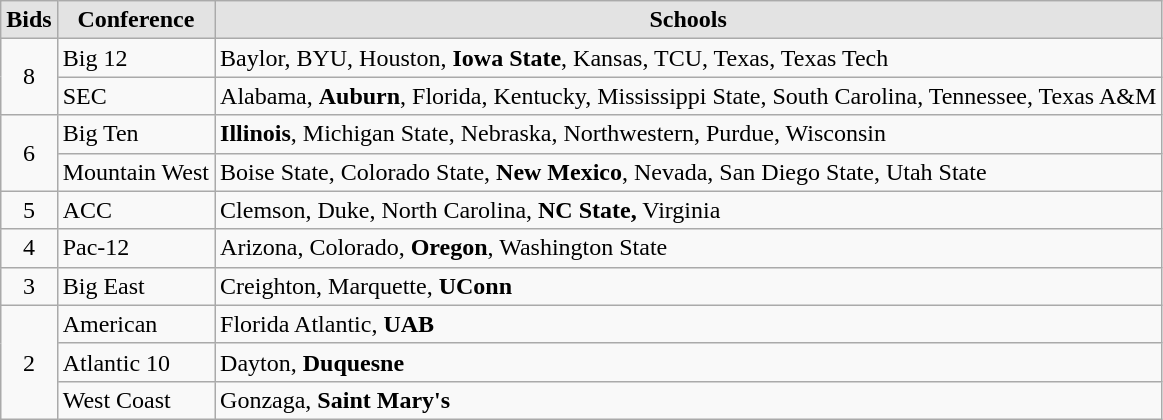<table class="wikitable">
<tr>
<th data-darkreader-inline-bgcolor="" data-darkreader-inline-bgimage="" style="background: #e3e3e3;">Bids</th>
<th data-darkreader-inline-bgcolor="" data-darkreader-inline-bgimage="" style="background: #e3e3e3;">Conference</th>
<th data-darkreader-inline-bgcolor="" data-darkreader-inline-bgimage="" style="background: #e3e3e3;">Schools</th>
</tr>
<tr>
<td rowspan="2" align="center">8</td>
<td>Big 12</td>
<td>Baylor, BYU, Houston, <strong>Iowa State</strong>, Kansas, TCU, Texas, Texas Tech</td>
</tr>
<tr>
<td>SEC</td>
<td>Alabama, <strong>Auburn</strong>, Florida, Kentucky, Mississippi State, South Carolina, Tennessee, Texas A&M</td>
</tr>
<tr>
<td rowspan="2" align="center">6</td>
<td>Big Ten</td>
<td><strong>Illinois</strong>, Michigan State, Nebraska, Northwestern, Purdue, Wisconsin</td>
</tr>
<tr>
<td>Mountain West</td>
<td>Boise State, Colorado State, <strong>New Mexico</strong>, Nevada, San Diego State, Utah State</td>
</tr>
<tr>
<td align="center">5</td>
<td>ACC</td>
<td>Clemson, Duke, North Carolina, <strong>NC State,</strong> Virginia</td>
</tr>
<tr>
<td align="center">4</td>
<td>Pac-12</td>
<td>Arizona, Colorado, <strong>Oregon</strong>, Washington State</td>
</tr>
<tr>
<td align="center">3</td>
<td>Big East</td>
<td>Creighton, Marquette, <strong>UConn</strong></td>
</tr>
<tr>
<td rowspan="3" align="center">2</td>
<td>American</td>
<td>Florida Atlantic, <strong>UAB</strong></td>
</tr>
<tr>
<td>Atlantic 10</td>
<td>Dayton, <strong>Duquesne</strong></td>
</tr>
<tr>
<td>West Coast</td>
<td>Gonzaga, <strong>Saint Mary's</strong></td>
</tr>
</table>
